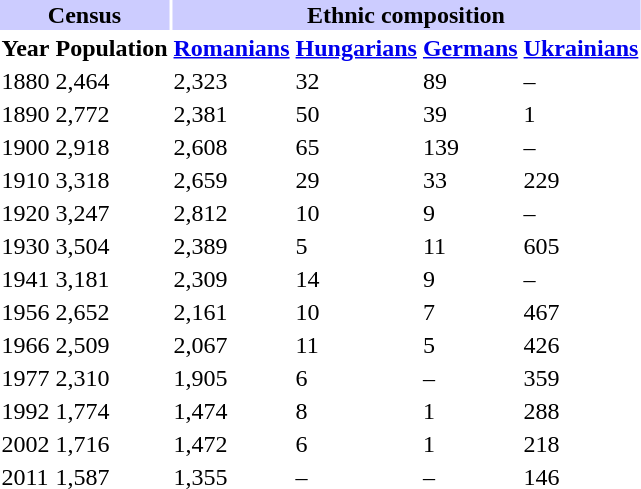<table class="toccolours">
<tr>
<th align="center" colspan="2" style="background:#ccccff;">Census</th>
<th align="center" colspan="4" style="background:#ccccff;">Ethnic composition</th>
</tr>
<tr>
<th>Year</th>
<th>Population</th>
<th><a href='#'>Romanians</a></th>
<th><a href='#'>Hungarians</a></th>
<th><a href='#'>Germans</a></th>
<th><a href='#'>Ukrainians</a></th>
</tr>
<tr>
<td>1880</td>
<td>2,464</td>
<td>2,323</td>
<td>32</td>
<td>89</td>
<td>–</td>
</tr>
<tr>
<td>1890</td>
<td>2,772</td>
<td>2,381</td>
<td>50</td>
<td>39</td>
<td>1</td>
</tr>
<tr>
<td>1900</td>
<td>2,918</td>
<td>2,608</td>
<td>65</td>
<td>139</td>
<td>–</td>
</tr>
<tr>
<td>1910</td>
<td>3,318</td>
<td>2,659</td>
<td>29</td>
<td>33</td>
<td>229</td>
</tr>
<tr>
<td>1920</td>
<td>3,247</td>
<td>2,812</td>
<td>10</td>
<td>9</td>
<td>–</td>
</tr>
<tr>
<td>1930</td>
<td>3,504</td>
<td>2,389</td>
<td>5</td>
<td>11</td>
<td>605</td>
</tr>
<tr>
<td>1941</td>
<td>3,181</td>
<td>2,309</td>
<td>14</td>
<td>9</td>
<td>–</td>
</tr>
<tr>
<td>1956</td>
<td>2,652</td>
<td>2,161</td>
<td>10</td>
<td>7</td>
<td>467</td>
</tr>
<tr>
<td>1966</td>
<td>2,509</td>
<td>2,067</td>
<td>11</td>
<td>5</td>
<td>426</td>
</tr>
<tr>
<td>1977</td>
<td>2,310</td>
<td>1,905</td>
<td>6</td>
<td>–</td>
<td>359</td>
</tr>
<tr>
<td>1992</td>
<td>1,774</td>
<td>1,474</td>
<td>8</td>
<td>1</td>
<td>288</td>
</tr>
<tr>
<td>2002</td>
<td>1,716</td>
<td>1,472</td>
<td>6</td>
<td>1</td>
<td>218</td>
</tr>
<tr>
<td>2011</td>
<td>1,587</td>
<td>1,355</td>
<td>–</td>
<td>–</td>
<td>146</td>
</tr>
</table>
